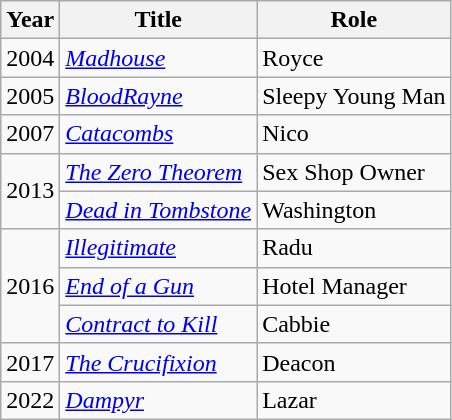<table class="sortable wikitable">
<tr>
<th>Year</th>
<th>Title</th>
<th>Role</th>
</tr>
<tr>
<td>2004</td>
<td><em><a href='#'>Madhouse</a></em></td>
<td>Royce</td>
</tr>
<tr>
<td>2005</td>
<td><em><a href='#'>BloodRayne</a></em></td>
<td>Sleepy Young Man</td>
</tr>
<tr>
<td>2007</td>
<td><em><a href='#'>Catacombs</a></em></td>
<td>Nico</td>
</tr>
<tr>
<td rowspan="2">2013</td>
<td><em><a href='#'>The Zero Theorem</a></em></td>
<td>Sex Shop Owner</td>
</tr>
<tr>
<td><em><a href='#'>Dead in Tombstone</a></em></td>
<td>Washington</td>
</tr>
<tr>
<td rowspan="3">2016</td>
<td><em><a href='#'>Illegitimate</a></em></td>
<td>Radu</td>
</tr>
<tr>
<td><em><a href='#'>End of a Gun</a></em></td>
<td>Hotel Manager</td>
</tr>
<tr>
<td><em><a href='#'>Contract to Kill</a></em></td>
<td>Cabbie</td>
</tr>
<tr>
<td>2017</td>
<td><em><a href='#'>The Crucifixion</a></em></td>
<td>Deacon</td>
</tr>
<tr>
<td>2022</td>
<td><em><a href='#'>Dampyr</a></em></td>
<td>Lazar</td>
</tr>
</table>
